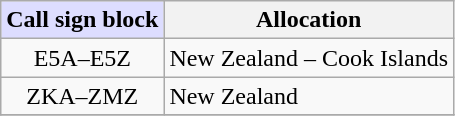<table class=wikitable>
<tr>
<th style="background: #ddddff;">Call sign block</th>
<th>Allocation</th>
</tr>
<tr>
<td align="center">E5A–E5Z</td>
<td>New Zealand – Cook Islands</td>
</tr>
<tr>
<td align="center">ZKA–ZMZ</td>
<td>New Zealand</td>
</tr>
<tr>
</tr>
</table>
